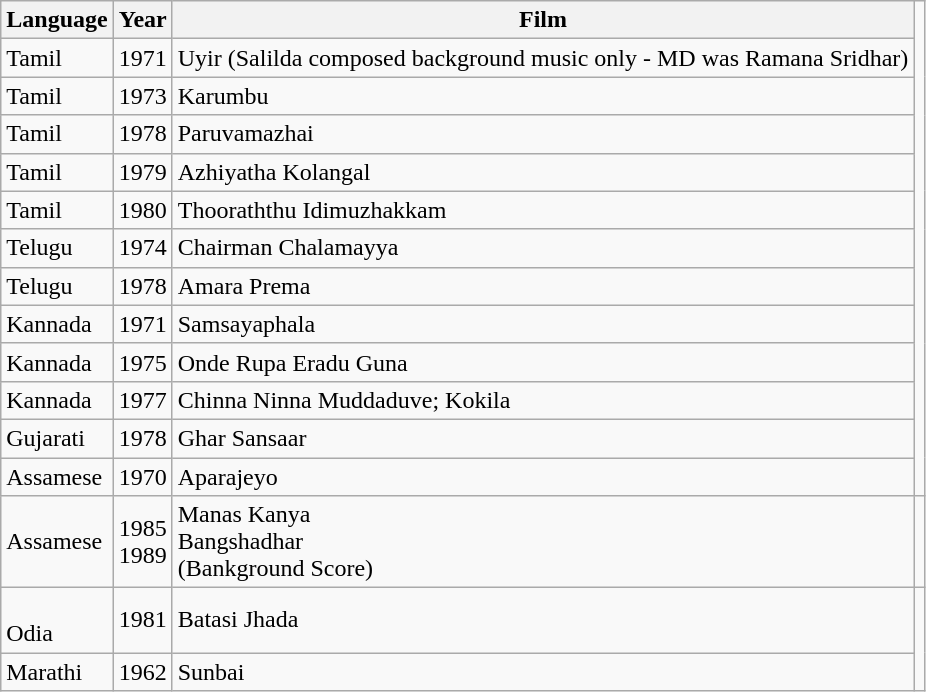<table class="wikitable">
<tr>
<th>Language</th>
<th>Year</th>
<th>Film</th>
</tr>
<tr>
<td>Tamil</td>
<td>1971</td>
<td>Uyir (Salilda composed background music only - MD was Ramana Sridhar)</td>
</tr>
<tr>
<td>Tamil</td>
<td>1973</td>
<td>Karumbu</td>
</tr>
<tr>
<td>Tamil</td>
<td>1978</td>
<td>Paruvamazhai</td>
</tr>
<tr>
<td>Tamil</td>
<td>1979</td>
<td>Azhiyatha Kolangal</td>
</tr>
<tr>
<td>Tamil</td>
<td>1980</td>
<td>Thooraththu Idimuzhakkam</td>
</tr>
<tr>
<td>Telugu</td>
<td>1974</td>
<td>Chairman Chalamayya</td>
</tr>
<tr>
<td>Telugu</td>
<td>1978</td>
<td>Amara Prema</td>
</tr>
<tr>
<td>Kannada</td>
<td>1971</td>
<td>Samsayaphala</td>
</tr>
<tr>
<td>Kannada</td>
<td>1975</td>
<td>Onde Rupa Eradu Guna</td>
</tr>
<tr>
<td>Kannada</td>
<td>1977</td>
<td>Chinna Ninna Muddaduve; Kokila</td>
</tr>
<tr>
<td>Gujarati</td>
<td>1978</td>
<td>Ghar Sansaar</td>
</tr>
<tr>
<td>Assamese</td>
<td>1970</td>
<td>Aparajeyo</td>
</tr>
<tr>
<td>Assamese</td>
<td>1985<br>1989</td>
<td>Manas Kanya<br>Bangshadhar<br>(Bankground Score)</td>
<td></td>
</tr>
<tr>
<td><br>Odia</td>
<td>1981</td>
<td>Batasi Jhada</td>
</tr>
<tr>
<td>Marathi</td>
<td>1962</td>
<td>Sunbai</td>
</tr>
</table>
